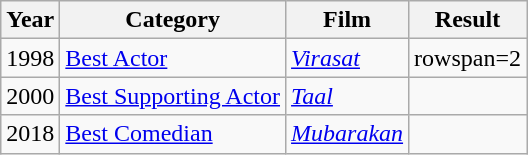<table class="wikitable sortable">
<tr>
<th>Year</th>
<th>Category</th>
<th>Film</th>
<th>Result</th>
</tr>
<tr>
<td>1998</td>
<td><a href='#'>Best Actor</a></td>
<td><em><a href='#'>Virasat</a></em></td>
<td>rowspan=2 </td>
</tr>
<tr>
<td>2000</td>
<td><a href='#'>Best Supporting Actor</a></td>
<td><em><a href='#'>Taal</a></em></td>
</tr>
<tr>
<td>2018</td>
<td><a href='#'>Best Comedian</a></td>
<td><em><a href='#'>Mubarakan</a></em></td>
<td></td>
</tr>
</table>
